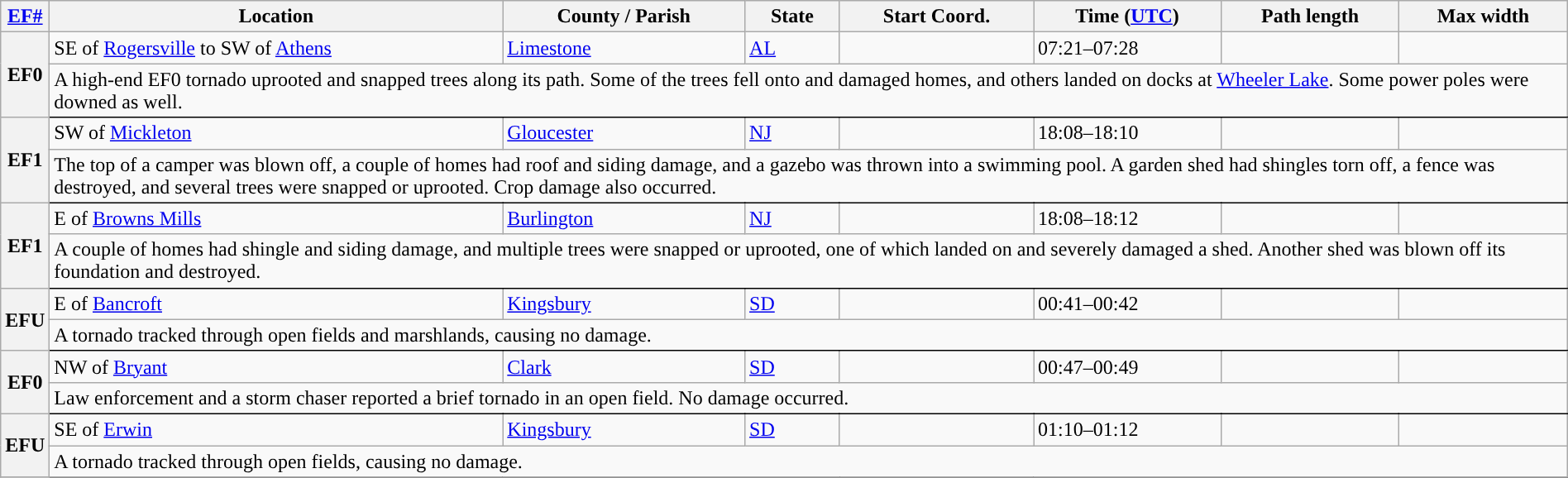<table class="wikitable sortable" style="width:100%;">
<tr>
<th scope="col" width="2%" align="center"><a href='#'>EF#</a></th>
<th scope="col" align="center" class="unsortable">Location</th>
<th scope="col" align="center" class="unsortable">County / Parish</th>
<th scope="col" align="center">State</th>
<th scope="col" align="center">Start Coord.</th>
<th scope="col" align="center">Time (<a href='#'>UTC</a>)</th>
<th scope="col" align="center">Path length</th>
<th scope="col" align="center">Max width</th>
</tr>
<tr>
<th scope="row" rowspan="2" style="background-color:#">EF0</th>
<td>SE of <a href='#'>Rogersville</a> to SW of <a href='#'>Athens</a></td>
<td><a href='#'>Limestone</a></td>
<td><a href='#'>AL</a></td>
<td></td>
<td>07:21–07:28</td>
<td></td>
<td></td>
</tr>
<tr class="expand-child">
<td colspan="8" style=" border-bottom: 1px solid black;">A high-end EF0 tornado uprooted and snapped trees along its path. Some of the trees fell onto and damaged homes, and others landed on docks at <a href='#'>Wheeler Lake</a>. Some power poles were downed as well.</td>
</tr>
<tr>
<th scope="row" rowspan="2" style="background-color:#">EF1</th>
<td>SW of <a href='#'>Mickleton</a></td>
<td><a href='#'>Gloucester</a></td>
<td><a href='#'>NJ</a></td>
<td></td>
<td>18:08–18:10</td>
<td></td>
<td></td>
</tr>
<tr class="expand-child">
<td colspan="8" style=" border-bottom: 1px solid black;">The top of a camper was blown off, a couple of homes had roof and siding damage, and a gazebo was thrown into a swimming pool. A garden shed had shingles torn off, a fence was destroyed, and several trees were snapped or uprooted. Crop damage also occurred.</td>
</tr>
<tr>
<th scope="row" rowspan="2" style="background-color:#">EF1</th>
<td>E of <a href='#'>Browns Mills</a></td>
<td><a href='#'>Burlington</a></td>
<td><a href='#'>NJ</a></td>
<td></td>
<td>18:08–18:12</td>
<td></td>
<td></td>
</tr>
<tr class="expand-child">
<td colspan="8" style=" border-bottom: 1px solid black;">A couple of homes had shingle and siding damage, and multiple trees were snapped or uprooted, one of which landed on and severely damaged a shed. Another shed was blown off its foundation and destroyed.</td>
</tr>
<tr>
<th scope="row" rowspan="2" style="background-color:#">EFU</th>
<td>E of <a href='#'>Bancroft</a></td>
<td><a href='#'>Kingsbury</a></td>
<td><a href='#'>SD</a></td>
<td></td>
<td>00:41–00:42</td>
<td></td>
<td></td>
</tr>
<tr class="expand-child">
<td colspan="8" style=" border-bottom: 1px solid black;">A tornado tracked through open fields and marshlands, causing no damage.</td>
</tr>
<tr>
<th scope="row" rowspan="2" style="background-color:#">EF0</th>
<td>NW of <a href='#'>Bryant</a></td>
<td><a href='#'>Clark</a></td>
<td><a href='#'>SD</a></td>
<td></td>
<td>00:47–00:49</td>
<td></td>
<td></td>
</tr>
<tr class="expand-child">
<td colspan="8" style=" border-bottom: 1px solid black;">Law enforcement and a storm chaser reported a brief tornado in an open field. No damage occurred.</td>
</tr>
<tr>
<th scope="row" rowspan="2" style="background-color:#">EFU</th>
<td>SE of <a href='#'>Erwin</a></td>
<td><a href='#'>Kingsbury</a></td>
<td><a href='#'>SD</a></td>
<td></td>
<td>01:10–01:12</td>
<td></td>
<td></td>
</tr>
<tr class="expand-child">
<td colspan="8" style=" border-bottom: 1px solid black;">A tornado tracked through open fields, causing no damage.</td>
</tr>
<tr>
</tr>
</table>
